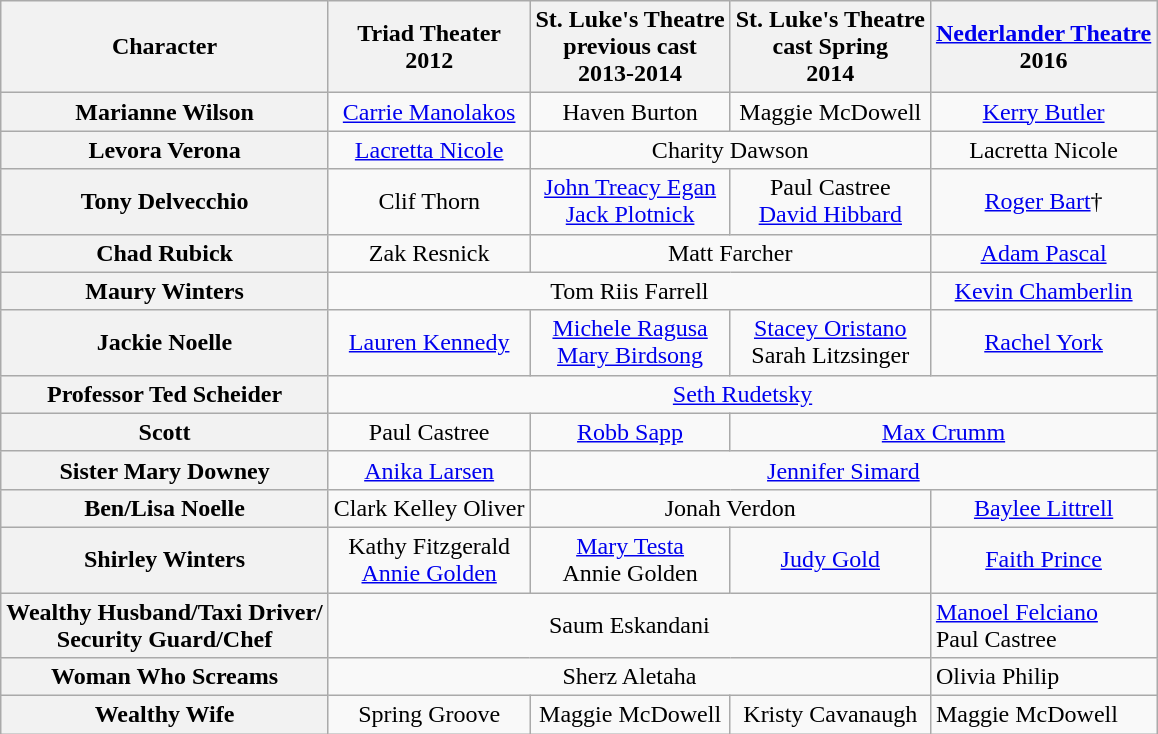<table class="wikitable">
<tr>
<th><strong>Character</strong></th>
<th><strong>Triad Theater<br>2012</strong> </th>
<th><strong>St. Luke's Theatre<br>previous cast<br>2013-2014</strong></th>
<th><strong>St. Luke's Theatre<br>cast Spring<br>2014</strong></th>
<th><strong><a href='#'>Nederlander Theatre</a><br>2016</strong> </th>
</tr>
<tr>
<th>Marianne Wilson</th>
<td colspan="1" align="center"><a href='#'>Carrie Manolakos</a></td>
<td colspan="1" align="center">Haven Burton</td>
<td colspan="1" align="center">Maggie McDowell</td>
<td colspan="1" align="center"><a href='#'>Kerry Butler</a></td>
</tr>
<tr>
<th>Levora Verona</th>
<td colspan="1" align="center"><a href='#'>Lacretta Nicole</a></td>
<td colspan="2" align="center">Charity Dawson</td>
<td colspan="1" align="center">Lacretta Nicole</td>
</tr>
<tr>
<th>Tony Delvecchio</th>
<td colspan="1" align="center">Clif Thorn</td>
<td colspan="1" align="center"><a href='#'>John Treacy Egan</a><br><a href='#'>Jack Plotnick</a></td>
<td colspan="1" align="center">Paul Castree<br><a href='#'>David Hibbard</a></td>
<td colspan="1" align="center"><a href='#'>Roger Bart</a>†</td>
</tr>
<tr>
<th>Chad Rubick</th>
<td colspan="1" align="center">Zak Resnick</td>
<td colspan="2" align="center">Matt Farcher</td>
<td colspan="1" align="center"><a href='#'>Adam Pascal</a></td>
</tr>
<tr>
<th>Maury Winters</th>
<td colspan="3" align="center">Tom Riis Farrell</td>
<td colspan="1" align="center"><a href='#'>Kevin Chamberlin</a></td>
</tr>
<tr>
<th>Jackie Noelle</th>
<td colspan="1" align="center"><a href='#'>Lauren Kennedy</a></td>
<td colspan="1" align="center"><a href='#'>Michele Ragusa</a><br><a href='#'>Mary Birdsong</a></td>
<td colspan="1" align="center"><a href='#'>Stacey Oristano</a><br>Sarah Litzsinger</td>
<td colspan="1" align="center"><a href='#'>Rachel York</a></td>
</tr>
<tr>
<th>Professor Ted Scheider</th>
<td colspan="4" align="center"><a href='#'>Seth Rudetsky</a></td>
</tr>
<tr>
<th>Scott</th>
<td colspan="1" align="center">Paul Castree</td>
<td colspan="1" align="center"><a href='#'>Robb Sapp</a></td>
<td colspan="2" align="center"><a href='#'>Max Crumm</a></td>
</tr>
<tr>
<th>Sister Mary Downey</th>
<td colspan="1" align="center"><a href='#'>Anika Larsen</a></td>
<td colspan="3" align="center"><a href='#'>Jennifer Simard</a></td>
</tr>
<tr>
<th>Ben/Lisa Noelle</th>
<td colspan="1" align="center">Clark Kelley Oliver</td>
<td colspan="2" align="center">Jonah Verdon</td>
<td colspan="1" align="center"><a href='#'>Baylee Littrell</a></td>
</tr>
<tr>
<th>Shirley Winters</th>
<td colspan="1" align="center">Kathy Fitzgerald<br><a href='#'>Annie Golden</a></td>
<td colspan="1" align="center"><a href='#'>Mary Testa</a><br>Annie Golden</td>
<td colspan="1" align="center"><a href='#'>Judy Gold</a></td>
<td colspan="1" align="center"><a href='#'>Faith Prince</a></td>
</tr>
<tr>
<th>Wealthy Husband/Taxi Driver/<br>Security Guard/Chef</th>
<td colspan="3" align="center">Saum Eskandani</td>
<td><a href='#'>Manoel Felciano</a><br>Paul Castree</td>
</tr>
<tr>
<th>Woman Who Screams</th>
<td colspan="3" align="center">Sherz Aletaha</td>
<td>Olivia Philip</td>
</tr>
<tr>
<th>Wealthy Wife</th>
<td colspan="1" align="center">Spring Groove</td>
<td colspan="1" align="center">Maggie McDowell</td>
<td colspan="1" align="center">Kristy Cavanaugh</td>
<td>Maggie McDowell</td>
</tr>
</table>
